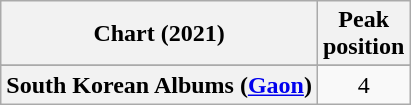<table class="wikitable sortable plainrowheaders" style="text-align:center">
<tr>
<th scope="col">Chart (2021)</th>
<th scope="col">Peak<br>position</th>
</tr>
<tr>
</tr>
<tr>
<th scope="row">South Korean Albums (<a href='#'>Gaon</a>)</th>
<td>4</td>
</tr>
</table>
